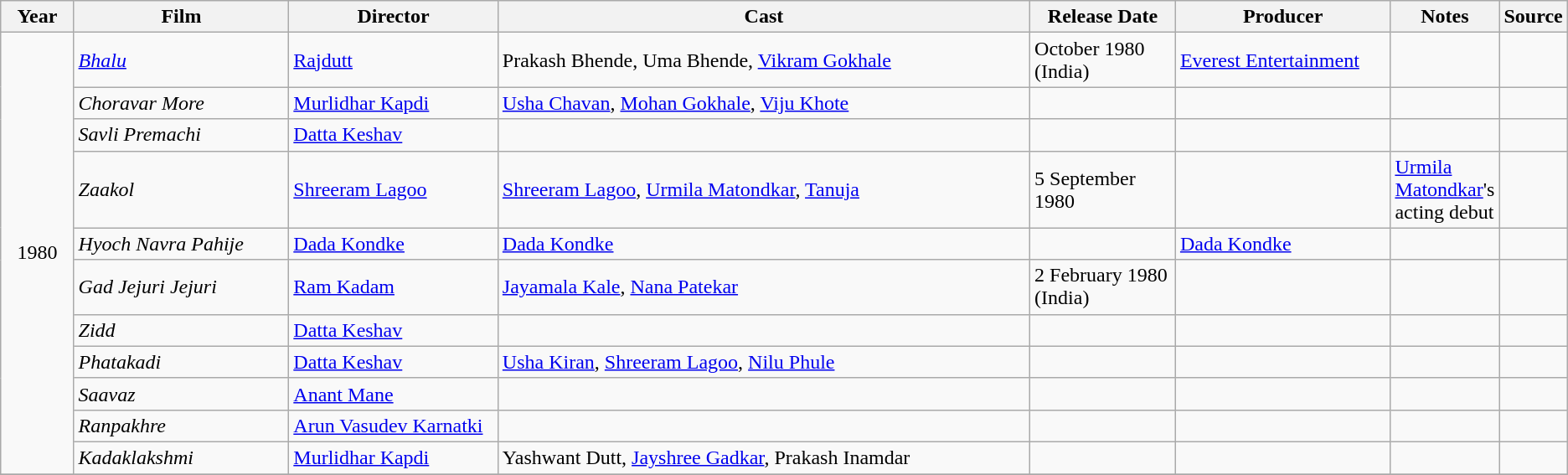<table class ="wikitable sortable collapsible">
<tr>
<th style="width: 05%;">Year</th>
<th style="width: 15%;">Film</th>
<th style="width: 15%;">Director</th>
<th style="width: 40%;" class="unsortable">Cast</th>
<th style="width: 10%;">Release Date</th>
<th style="width: 15%;" class="unsortable">Producer</th>
<th style="width: 15%;" class="unsortable">Notes</th>
<th style="width: 15%;" class="unsortable">Source</th>
</tr>
<tr>
<td rowspan=11 align="center">1980</td>
<td><em><a href='#'>Bhalu</a></em></td>
<td><a href='#'>Rajdutt</a></td>
<td>Prakash Bhende, Uma Bhende, <a href='#'>Vikram Gokhale</a></td>
<td>October 1980 (India)</td>
<td><a href='#'>Everest Entertainment</a></td>
<td></td>
<td></td>
</tr>
<tr>
<td><em>Choravar More</em></td>
<td><a href='#'>Murlidhar Kapdi</a></td>
<td><a href='#'>Usha Chavan</a>, <a href='#'>Mohan Gokhale</a>, <a href='#'>Viju Khote</a></td>
<td></td>
<td></td>
<td></td>
<td></td>
</tr>
<tr>
<td><em>Savli Premachi</em></td>
<td><a href='#'>Datta Keshav</a></td>
<td></td>
<td></td>
<td></td>
<td></td>
<td></td>
</tr>
<tr>
<td><em>Zaakol</em></td>
<td><a href='#'>Shreeram Lagoo</a></td>
<td><a href='#'>Shreeram Lagoo</a>, <a href='#'>Urmila Matondkar</a>, <a href='#'>Tanuja</a></td>
<td>5 September 1980</td>
<td></td>
<td><a href='#'>Urmila Matondkar</a>'s acting debut</td>
<td></td>
</tr>
<tr>
<td><em>Hyoch Navra Pahije</em></td>
<td><a href='#'>Dada Kondke</a></td>
<td><a href='#'>Dada Kondke</a></td>
<td></td>
<td><a href='#'>Dada Kondke</a></td>
<td></td>
<td></td>
</tr>
<tr>
<td><em>Gad Jejuri Jejuri</em></td>
<td><a href='#'>Ram Kadam</a></td>
<td><a href='#'>Jayamala Kale</a>, <a href='#'>Nana Patekar</a></td>
<td>2 February 1980 (India)</td>
<td></td>
<td></td>
<td></td>
</tr>
<tr>
<td><em>Zidd </em></td>
<td><a href='#'>Datta Keshav</a></td>
<td></td>
<td></td>
<td></td>
<td></td>
<td></td>
</tr>
<tr>
<td><em>Phatakadi </em></td>
<td><a href='#'>Datta Keshav</a></td>
<td><a href='#'>Usha Kiran</a>, <a href='#'>Shreeram Lagoo</a>, <a href='#'>Nilu Phule</a></td>
<td></td>
<td></td>
<td></td>
<td></td>
</tr>
<tr>
<td><em>Saavaz </em></td>
<td><a href='#'>Anant Mane</a></td>
<td></td>
<td></td>
<td></td>
<td></td>
<td></td>
</tr>
<tr>
<td><em>Ranpakhre </em></td>
<td><a href='#'>Arun Vasudev Karnatki</a></td>
<td></td>
<td></td>
<td></td>
<td></td>
<td></td>
</tr>
<tr>
<td><em>Kadaklakshmi </em></td>
<td><a href='#'>Murlidhar Kapdi</a></td>
<td>Yashwant Dutt, <a href='#'>Jayshree Gadkar</a>, Prakash Inamdar</td>
<td></td>
<td></td>
<td></td>
<td></td>
</tr>
<tr>
</tr>
</table>
